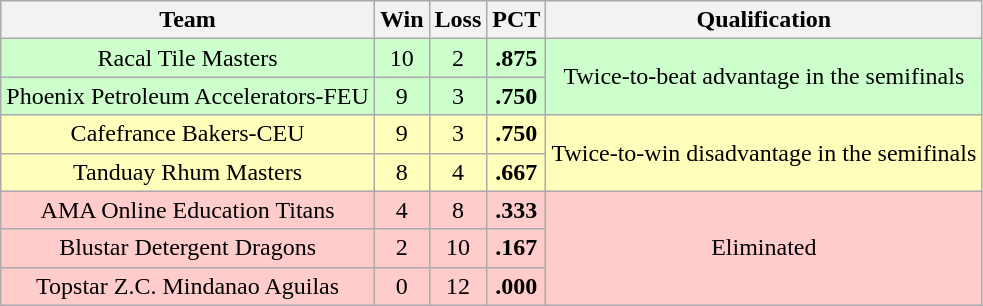<table class="wikitable" border="1" style="text-align:center">
<tr>
<th>Team</th>
<th>Win</th>
<th>Loss</th>
<th>PCT</th>
<th>Qualification</th>
</tr>
<tr bgcolor=#ccffcc>
<td>Racal Tile Masters</td>
<td>10</td>
<td>2</td>
<td><strong>.875</strong></td>
<td rowspan=2>Twice-to-beat advantage in the semifinals</td>
</tr>
<tr bgcolor=#ccffcc>
<td>Phoenix Petroleum Accelerators-FEU</td>
<td>9</td>
<td>3</td>
<td><strong>.750</strong></td>
</tr>
<tr bgcolor=#ffffbb>
<td>Cafefrance Bakers-CEU</td>
<td>9</td>
<td>3</td>
<td><strong>.750</strong></td>
<td rowspan=2>Twice-to-win disadvantage in the semifinals</td>
</tr>
<tr bgcolor=#ffffbb>
<td>Tanduay Rhum Masters</td>
<td>8</td>
<td>4</td>
<td><strong>.667</strong></td>
</tr>
<tr bgcolor=#ffcccc>
<td>AMA Online Education Titans</td>
<td>4</td>
<td>8</td>
<td><strong>.333</strong></td>
<td rowspan=3>Eliminated</td>
</tr>
<tr bgcolor=#ffcccc>
<td>Blustar Detergent Dragons</td>
<td>2</td>
<td>10</td>
<td><strong>.167</strong></td>
</tr>
<tr bgcolor=#ffcccc>
<td>Topstar Z.C. Mindanao Aguilas</td>
<td>0</td>
<td>12</td>
<td><strong>.000</strong></td>
</tr>
</table>
